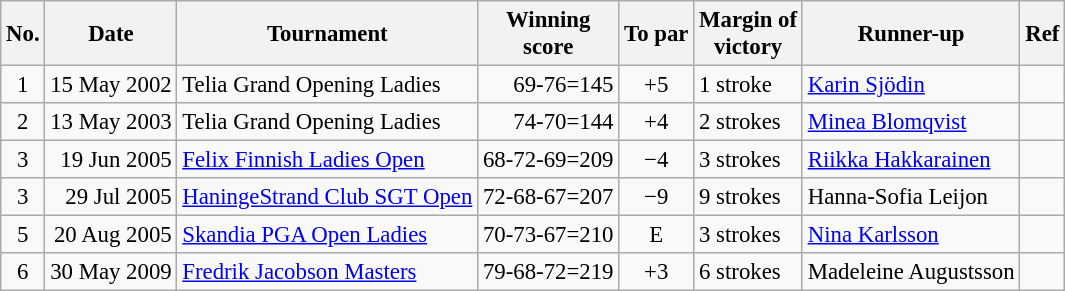<table class="wikitable" style="font-size:95%;">
<tr>
<th>No.</th>
<th>Date</th>
<th>Tournament</th>
<th>Winning<br>score</th>
<th>To par</th>
<th>Margin of<br>victory</th>
<th>Runner-up</th>
<th>Ref</th>
</tr>
<tr>
<td align=center>1</td>
<td align=right>15 May 2002</td>
<td>Telia Grand Opening Ladies</td>
<td align="right">69-76=145</td>
<td align=center>+5</td>
<td>1 stroke</td>
<td> <a href='#'>Karin Sjödin</a></td>
<td></td>
</tr>
<tr>
<td align=center>2</td>
<td align=right>13 May 2003</td>
<td>Telia Grand Opening Ladies</td>
<td align="right">74-70=144</td>
<td align=center>+4</td>
<td>2 strokes</td>
<td> <a href='#'>Minea Blomqvist</a></td>
<td></td>
</tr>
<tr>
<td align=center>3</td>
<td align=right>19 Jun 2005</td>
<td><a href='#'>Felix Finnish Ladies Open</a></td>
<td align=right>68-72-69=209</td>
<td align=center>−4</td>
<td>3 strokes</td>
<td> <a href='#'>Riikka Hakkarainen</a></td>
<td></td>
</tr>
<tr>
<td align=center>3</td>
<td align=right>29 Jul 2005</td>
<td><a href='#'>HaningeStrand Club SGT Open</a></td>
<td align=right>72-68-67=207</td>
<td align=center>−9</td>
<td>9 strokes</td>
<td> Hanna-Sofia Leijon</td>
<td></td>
</tr>
<tr>
<td align=center>5</td>
<td align=right>20 Aug 2005</td>
<td><a href='#'>Skandia PGA Open Ladies</a></td>
<td align=right>70-73-67=210</td>
<td align=center>E</td>
<td>3 strokes</td>
<td> <a href='#'>Nina Karlsson</a></td>
<td></td>
</tr>
<tr>
<td align=center>6</td>
<td align=right>30 May 2009</td>
<td><a href='#'>Fredrik Jacobson Masters</a></td>
<td align=right>79-68-72=219</td>
<td align=center>+3</td>
<td>6 strokes</td>
<td> Madeleine Augustsson</td>
<td></td>
</tr>
</table>
